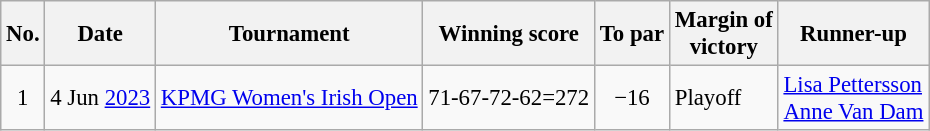<table class="wikitable " style="font-size:95%;">
<tr>
<th>No.</th>
<th>Date</th>
<th>Tournament</th>
<th>Winning score</th>
<th>To par</th>
<th>Margin of<br>victory</th>
<th>Runner-up</th>
</tr>
<tr>
<td align=center>1</td>
<td align=right>4 Jun <a href='#'>2023</a></td>
<td><a href='#'>KPMG Women's Irish Open</a></td>
<td align=right>71-67-72-62=272</td>
<td align=center>−16</td>
<td>Playoff</td>
<td> <a href='#'>Lisa Pettersson</a><br> <a href='#'>Anne Van Dam</a></td>
</tr>
</table>
